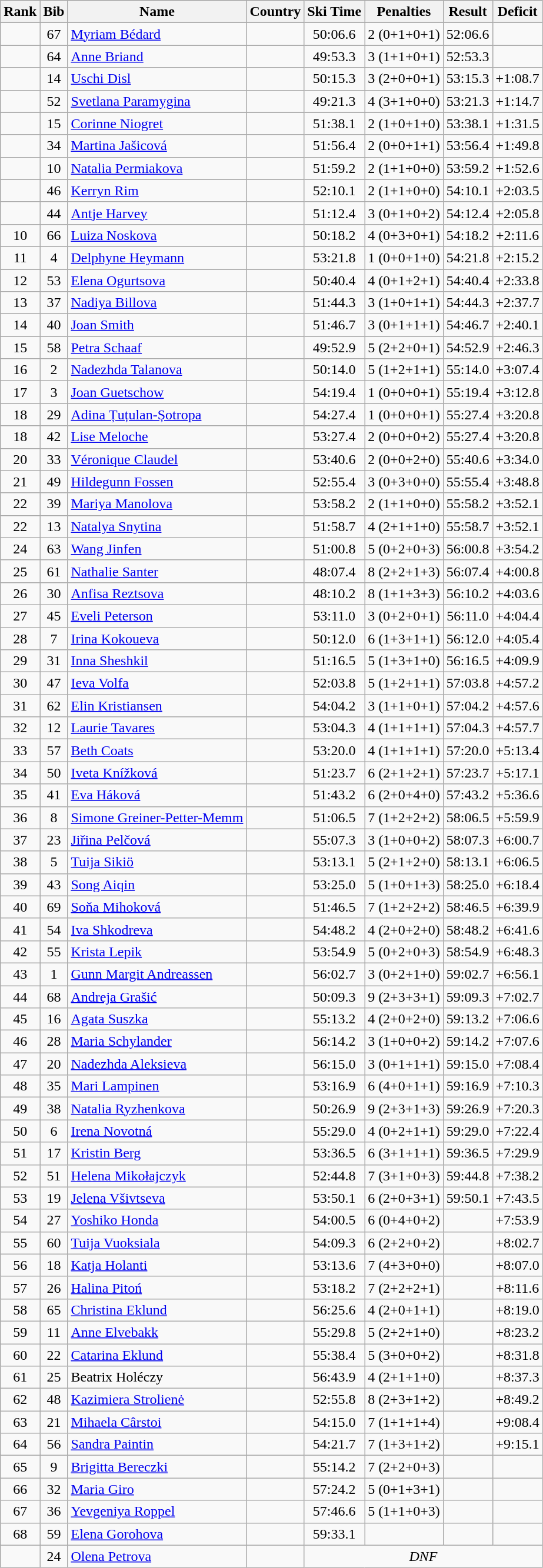<table class="wikitable sortable" style="text-align:center">
<tr bgcolor="#efefef">
<th>Rank</th>
<th>Bib</th>
<th>Name</th>
<th>Country</th>
<th>Ski Time</th>
<th>Penalties</th>
<th>Result</th>
<th>Deficit</th>
</tr>
<tr>
<td></td>
<td>67</td>
<td align=left><a href='#'>Myriam Bédard</a></td>
<td align=left></td>
<td>50:06.6</td>
<td>2 (0+1+0+1)</td>
<td>52:06.6</td>
<td></td>
</tr>
<tr>
<td></td>
<td>64</td>
<td align=left><a href='#'>Anne Briand</a></td>
<td align=left></td>
<td>49:53.3</td>
<td>3 (1+1+0+1)</td>
<td>52:53.3</td>
<td></td>
</tr>
<tr>
<td></td>
<td>14</td>
<td align=left><a href='#'>Uschi Disl</a></td>
<td align=left></td>
<td>50:15.3</td>
<td>3 (2+0+0+1)</td>
<td>53:15.3</td>
<td>+1:08.7</td>
</tr>
<tr>
<td></td>
<td>52</td>
<td align=left><a href='#'>Svetlana Paramygina</a></td>
<td align=left></td>
<td>49:21.3</td>
<td>4 (3+1+0+0)</td>
<td>53:21.3</td>
<td>+1:14.7</td>
</tr>
<tr>
<td></td>
<td>15</td>
<td align=left><a href='#'>Corinne Niogret</a></td>
<td align=left></td>
<td>51:38.1</td>
<td>2 (1+0+1+0)</td>
<td>53:38.1</td>
<td>+1:31.5</td>
</tr>
<tr>
<td></td>
<td>34</td>
<td align=left><a href='#'>Martina Jašicová</a></td>
<td align=left></td>
<td>51:56.4</td>
<td>2 (0+0+1+1)</td>
<td>53:56.4</td>
<td>+1:49.8</td>
</tr>
<tr>
<td></td>
<td>10</td>
<td align=left><a href='#'>Natalia Permiakova</a></td>
<td align=left></td>
<td>51:59.2</td>
<td>2 (1+1+0+0)</td>
<td>53:59.2</td>
<td>+1:52.6</td>
</tr>
<tr>
<td></td>
<td>46</td>
<td align=left><a href='#'>Kerryn Rim</a></td>
<td align=left></td>
<td>52:10.1</td>
<td>2 (1+1+0+0)</td>
<td>54:10.1</td>
<td>+2:03.5</td>
</tr>
<tr>
<td></td>
<td>44</td>
<td align=left><a href='#'>Antje Harvey</a></td>
<td align=left></td>
<td>51:12.4</td>
<td>3 (0+1+0+2)</td>
<td>54:12.4</td>
<td>+2:05.8</td>
</tr>
<tr>
<td>10</td>
<td>66</td>
<td align=left><a href='#'>Luiza Noskova</a></td>
<td align=left></td>
<td>50:18.2</td>
<td>4 (0+3+0+1)</td>
<td>54:18.2</td>
<td>+2:11.6</td>
</tr>
<tr>
<td>11</td>
<td>4</td>
<td align=left><a href='#'>Delphyne Heymann</a></td>
<td align=left></td>
<td>53:21.8</td>
<td>1 (0+0+1+0)</td>
<td>54:21.8</td>
<td>+2:15.2</td>
</tr>
<tr>
<td>12</td>
<td>53</td>
<td align=left><a href='#'>Elena Ogurtsova</a></td>
<td align=left></td>
<td>50:40.4</td>
<td>4 (0+1+2+1)</td>
<td>54:40.4</td>
<td>+2:33.8</td>
</tr>
<tr>
<td>13</td>
<td>37</td>
<td align=left><a href='#'>Nadiya Billova</a></td>
<td align=left></td>
<td>51:44.3</td>
<td>3 (1+0+1+1)</td>
<td>54:44.3</td>
<td>+2:37.7</td>
</tr>
<tr>
<td>14</td>
<td>40</td>
<td align=left><a href='#'>Joan Smith</a></td>
<td align=left></td>
<td>51:46.7</td>
<td>3 (0+1+1+1)</td>
<td>54:46.7</td>
<td>+2:40.1</td>
</tr>
<tr>
<td>15</td>
<td>58</td>
<td align=left><a href='#'>Petra Schaaf</a></td>
<td align=left></td>
<td>49:52.9</td>
<td>5 (2+2+0+1)</td>
<td>54:52.9</td>
<td>+2:46.3</td>
</tr>
<tr>
<td>16</td>
<td>2</td>
<td align=left><a href='#'>Nadezhda Talanova</a></td>
<td align=left></td>
<td>50:14.0</td>
<td>5 (1+2+1+1)</td>
<td>55:14.0</td>
<td>+3:07.4</td>
</tr>
<tr>
<td>17</td>
<td>3</td>
<td align=left><a href='#'>Joan Guetschow</a></td>
<td align=left></td>
<td>54:19.4</td>
<td>1 (0+0+0+1)</td>
<td>55:19.4</td>
<td>+3:12.8</td>
</tr>
<tr>
<td>18</td>
<td>29</td>
<td align=left><a href='#'>Adina Țuțulan-Șotropa</a></td>
<td align=left></td>
<td>54:27.4</td>
<td>1 (0+0+0+1)</td>
<td>55:27.4</td>
<td>+3:20.8</td>
</tr>
<tr>
<td>18</td>
<td>42</td>
<td align=left><a href='#'>Lise Meloche</a></td>
<td align=left></td>
<td>53:27.4</td>
<td>2 (0+0+0+2)</td>
<td>55:27.4</td>
<td>+3:20.8</td>
</tr>
<tr>
<td>20</td>
<td>33</td>
<td align=left><a href='#'>Véronique Claudel</a></td>
<td align=left></td>
<td>53:40.6</td>
<td>2 (0+0+2+0)</td>
<td>55:40.6</td>
<td>+3:34.0</td>
</tr>
<tr>
<td>21</td>
<td>49</td>
<td align=left><a href='#'>Hildegunn Fossen</a></td>
<td align=left></td>
<td>52:55.4</td>
<td>3 (0+3+0+0)</td>
<td>55:55.4</td>
<td>+3:48.8</td>
</tr>
<tr>
<td>22</td>
<td>39</td>
<td align=left><a href='#'>Mariya Manolova</a></td>
<td align=left></td>
<td>53:58.2</td>
<td>2 (1+1+0+0)</td>
<td>55:58.2</td>
<td>+3:52.1</td>
</tr>
<tr>
<td>22</td>
<td>13</td>
<td align=left><a href='#'>Natalya Snytina</a></td>
<td align=left></td>
<td>51:58.7</td>
<td>4 (2+1+1+0)</td>
<td>55:58.7</td>
<td>+3:52.1</td>
</tr>
<tr>
<td>24</td>
<td>63</td>
<td align=left><a href='#'>Wang Jinfen</a></td>
<td align=left></td>
<td>51:00.8</td>
<td>5 (0+2+0+3)</td>
<td>56:00.8</td>
<td>+3:54.2</td>
</tr>
<tr>
<td>25</td>
<td>61</td>
<td align=left><a href='#'>Nathalie Santer</a></td>
<td align=left></td>
<td>48:07.4</td>
<td>8 (2+2+1+3)</td>
<td>56:07.4</td>
<td>+4:00.8</td>
</tr>
<tr>
<td>26</td>
<td>30</td>
<td align=left><a href='#'>Anfisa Reztsova</a></td>
<td align=left></td>
<td>48:10.2</td>
<td>8 (1+1+3+3)</td>
<td>56:10.2</td>
<td>+4:03.6</td>
</tr>
<tr>
<td>27</td>
<td>45</td>
<td align=left><a href='#'>Eveli Peterson</a></td>
<td align=left></td>
<td>53:11.0</td>
<td>3 (0+2+0+1)</td>
<td>56:11.0</td>
<td>+4:04.4</td>
</tr>
<tr>
<td>28</td>
<td>7</td>
<td align=left><a href='#'>Irina Kokoueva</a></td>
<td align=left></td>
<td>50:12.0</td>
<td>6 (1+3+1+1)</td>
<td>56:12.0</td>
<td>+4:05.4</td>
</tr>
<tr>
<td>29</td>
<td>31</td>
<td align=left><a href='#'>Inna Sheshkil</a></td>
<td align=left></td>
<td>51:16.5</td>
<td>5 (1+3+1+0)</td>
<td>56:16.5</td>
<td>+4:09.9</td>
</tr>
<tr>
<td>30</td>
<td>47</td>
<td align=left><a href='#'>Ieva Volfa</a></td>
<td align=left></td>
<td>52:03.8</td>
<td>5 (1+2+1+1)</td>
<td>57:03.8</td>
<td>+4:57.2</td>
</tr>
<tr>
<td>31</td>
<td>62</td>
<td align=left><a href='#'>Elin Kristiansen</a></td>
<td align=left></td>
<td>54:04.2</td>
<td>3 (1+1+0+1)</td>
<td>57:04.2</td>
<td>+4:57.6</td>
</tr>
<tr>
<td>32</td>
<td>12</td>
<td align=left><a href='#'>Laurie Tavares</a></td>
<td align=left></td>
<td>53:04.3</td>
<td>4 (1+1+1+1)</td>
<td>57:04.3</td>
<td>+4:57.7</td>
</tr>
<tr>
<td>33</td>
<td>57</td>
<td align=left><a href='#'>Beth Coats</a></td>
<td align=left></td>
<td>53:20.0</td>
<td>4 (1+1+1+1)</td>
<td>57:20.0</td>
<td>+5:13.4</td>
</tr>
<tr>
<td>34</td>
<td>50</td>
<td align=left><a href='#'>Iveta Knížková</a></td>
<td align=left></td>
<td>51:23.7</td>
<td>6 (2+1+2+1)</td>
<td>57:23.7</td>
<td>+5:17.1</td>
</tr>
<tr>
<td>35</td>
<td>41</td>
<td align=left><a href='#'>Eva Háková</a></td>
<td align=left></td>
<td>51:43.2</td>
<td>6 (2+0+4+0)</td>
<td>57:43.2</td>
<td>+5:36.6</td>
</tr>
<tr>
<td>36</td>
<td>8</td>
<td align=left><a href='#'>Simone Greiner-Petter-Memm</a></td>
<td align=left></td>
<td>51:06.5</td>
<td>7 (1+2+2+2)</td>
<td>58:06.5</td>
<td>+5:59.9</td>
</tr>
<tr>
<td>37</td>
<td>23</td>
<td align=left><a href='#'>Jiřina Pelčová</a></td>
<td align=left></td>
<td>55:07.3</td>
<td>3 (1+0+0+2)</td>
<td>58:07.3</td>
<td>+6:00.7</td>
</tr>
<tr>
<td>38</td>
<td>5</td>
<td align=left><a href='#'>Tuija Sikiö</a></td>
<td align=left></td>
<td>53:13.1</td>
<td>5 (2+1+2+0)</td>
<td>58:13.1</td>
<td>+6:06.5</td>
</tr>
<tr>
<td>39</td>
<td>43</td>
<td align=left><a href='#'>Song Aiqin</a></td>
<td align=left></td>
<td>53:25.0</td>
<td>5 (1+0+1+3)</td>
<td>58:25.0</td>
<td>+6:18.4</td>
</tr>
<tr>
<td>40</td>
<td>69</td>
<td align=left><a href='#'>Soňa Mihoková</a></td>
<td align=left></td>
<td>51:46.5</td>
<td>7 (1+2+2+2)</td>
<td>58:46.5</td>
<td>+6:39.9</td>
</tr>
<tr>
<td>41</td>
<td>54</td>
<td align=left><a href='#'>Iva Shkodreva</a></td>
<td align=left></td>
<td>54:48.2</td>
<td>4 (2+0+2+0)</td>
<td>58:48.2</td>
<td>+6:41.6</td>
</tr>
<tr>
<td>42</td>
<td>55</td>
<td align=left><a href='#'>Krista Lepik</a></td>
<td align=left></td>
<td>53:54.9</td>
<td>5 (0+2+0+3)</td>
<td>58:54.9</td>
<td>+6:48.3</td>
</tr>
<tr>
<td>43</td>
<td>1</td>
<td align=left><a href='#'>Gunn Margit Andreassen</a></td>
<td align=left></td>
<td>56:02.7</td>
<td>3 (0+2+1+0)</td>
<td>59:02.7</td>
<td>+6:56.1</td>
</tr>
<tr>
<td>44</td>
<td>68</td>
<td align=left><a href='#'>Andreja Grašić</a></td>
<td align=left></td>
<td>50:09.3</td>
<td>9 (2+3+3+1)</td>
<td>59:09.3</td>
<td>+7:02.7</td>
</tr>
<tr>
<td>45</td>
<td>16</td>
<td align=left><a href='#'>Agata Suszka</a></td>
<td align=left></td>
<td>55:13.2</td>
<td>4 (2+0+2+0)</td>
<td>59:13.2</td>
<td>+7:06.6</td>
</tr>
<tr>
<td>46</td>
<td>28</td>
<td align=left><a href='#'>Maria Schylander</a></td>
<td align=left></td>
<td>56:14.2</td>
<td>3 (1+0+0+2)</td>
<td>59:14.2</td>
<td>+7:07.6</td>
</tr>
<tr>
<td>47</td>
<td>20</td>
<td align=left><a href='#'>Nadezhda Aleksieva</a></td>
<td align=left></td>
<td>56:15.0</td>
<td>3 (0+1+1+1)</td>
<td>59:15.0</td>
<td>+7:08.4</td>
</tr>
<tr>
<td>48</td>
<td>35</td>
<td align=left><a href='#'>Mari Lampinen</a></td>
<td align=left></td>
<td>53:16.9</td>
<td>6 (4+0+1+1)</td>
<td>59:16.9</td>
<td>+7:10.3</td>
</tr>
<tr>
<td>49</td>
<td>38</td>
<td align=left><a href='#'>Natalia Ryzhenkova</a></td>
<td align=left></td>
<td>50:26.9</td>
<td>9 (2+3+1+3)</td>
<td>59:26.9</td>
<td>+7:20.3</td>
</tr>
<tr>
<td>50</td>
<td>6</td>
<td align=left><a href='#'>Irena Novotná</a></td>
<td align=left></td>
<td>55:29.0</td>
<td>4 (0+2+1+1)</td>
<td>59:29.0</td>
<td>+7:22.4</td>
</tr>
<tr>
<td>51</td>
<td>17</td>
<td align=left><a href='#'>Kristin Berg</a></td>
<td align=left></td>
<td>53:36.5</td>
<td>6 (3+1+1+1)</td>
<td>59:36.5</td>
<td>+7:29.9</td>
</tr>
<tr>
<td>52</td>
<td>51</td>
<td align=left><a href='#'>Helena Mikołajczyk</a></td>
<td align=left></td>
<td>52:44.8</td>
<td>7 (3+1+0+3)</td>
<td>59:44.8</td>
<td>+7:38.2</td>
</tr>
<tr>
<td>53</td>
<td>19</td>
<td align=left><a href='#'>Jelena Všivtseva</a></td>
<td align=left></td>
<td>53:50.1</td>
<td>6 (2+0+3+1)</td>
<td>59:50.1</td>
<td>+7:43.5</td>
</tr>
<tr>
<td>54</td>
<td>27</td>
<td align=left><a href='#'>Yoshiko Honda</a></td>
<td align=left></td>
<td>54:00.5</td>
<td>6 (0+4+0+2)</td>
<td></td>
<td>+7:53.9</td>
</tr>
<tr>
<td>55</td>
<td>60</td>
<td align=left><a href='#'>Tuija Vuoksiala</a></td>
<td align=left></td>
<td>54:09.3</td>
<td>6 (2+2+0+2)</td>
<td></td>
<td>+8:02.7</td>
</tr>
<tr>
<td>56</td>
<td>18</td>
<td align=left><a href='#'>Katja Holanti</a></td>
<td align=left></td>
<td>53:13.6</td>
<td>7 (4+3+0+0)</td>
<td></td>
<td>+8:07.0</td>
</tr>
<tr>
<td>57</td>
<td>26</td>
<td align=left><a href='#'>Halina Pitoń</a></td>
<td align=left></td>
<td>53:18.2</td>
<td>7 (2+2+2+1)</td>
<td></td>
<td>+8:11.6</td>
</tr>
<tr>
<td>58</td>
<td>65</td>
<td align=left><a href='#'>Christina Eklund</a></td>
<td align=left></td>
<td>56:25.6</td>
<td>4 (2+0+1+1)</td>
<td></td>
<td>+8:19.0</td>
</tr>
<tr>
<td>59</td>
<td>11</td>
<td align=left><a href='#'>Anne Elvebakk</a></td>
<td align=left></td>
<td>55:29.8</td>
<td>5 (2+2+1+0)</td>
<td></td>
<td>+8:23.2</td>
</tr>
<tr>
<td>60</td>
<td>22</td>
<td align=left><a href='#'>Catarina Eklund</a></td>
<td align=left></td>
<td>55:38.4</td>
<td>5 (3+0+0+2)</td>
<td></td>
<td>+8:31.8</td>
</tr>
<tr>
<td>61</td>
<td>25</td>
<td align=left>Beatrix Holéczy</td>
<td align=left></td>
<td>56:43.9</td>
<td>4 (2+1+1+0)</td>
<td></td>
<td>+8:37.3</td>
</tr>
<tr>
<td>62</td>
<td>48</td>
<td align=left><a href='#'>Kazimiera Strolienė</a></td>
<td align=left></td>
<td>52:55.8</td>
<td>8 (2+3+1+2)</td>
<td></td>
<td>+8:49.2</td>
</tr>
<tr>
<td>63</td>
<td>21</td>
<td align=left><a href='#'>Mihaela Cârstoi</a></td>
<td align=left></td>
<td>54:15.0</td>
<td>7 (1+1+1+4)</td>
<td></td>
<td>+9:08.4</td>
</tr>
<tr>
<td>64</td>
<td>56</td>
<td align=left><a href='#'>Sandra Paintin</a></td>
<td align=left></td>
<td>54:21.7</td>
<td>7 (1+3+1+2)</td>
<td></td>
<td>+9:15.1</td>
</tr>
<tr>
<td>65</td>
<td>9</td>
<td align=left><a href='#'>Brigitta Bereczki</a></td>
<td align=left></td>
<td>55:14.2</td>
<td>7 (2+2+0+3)</td>
<td></td>
<td></td>
</tr>
<tr>
<td>66</td>
<td>32</td>
<td align=left><a href='#'>Maria Giro</a></td>
<td align=left></td>
<td>57:24.2</td>
<td>5 (0+1+3+1)</td>
<td></td>
<td></td>
</tr>
<tr>
<td>67</td>
<td>36</td>
<td align=left><a href='#'>Yevgeniya Roppel</a></td>
<td align=left></td>
<td>57:46.6</td>
<td>5 (1+1+0+3)</td>
<td></td>
<td></td>
</tr>
<tr>
<td>68</td>
<td>59</td>
<td align=left><a href='#'>Elena Gorohova</a></td>
<td align=left></td>
<td>59:33.1</td>
<td></td>
<td></td>
<td></td>
</tr>
<tr>
<td></td>
<td>24</td>
<td align=left><a href='#'>Olena Petrova</a></td>
<td align=left></td>
<td colspan="4"><em>DNF</em></td>
</tr>
</table>
